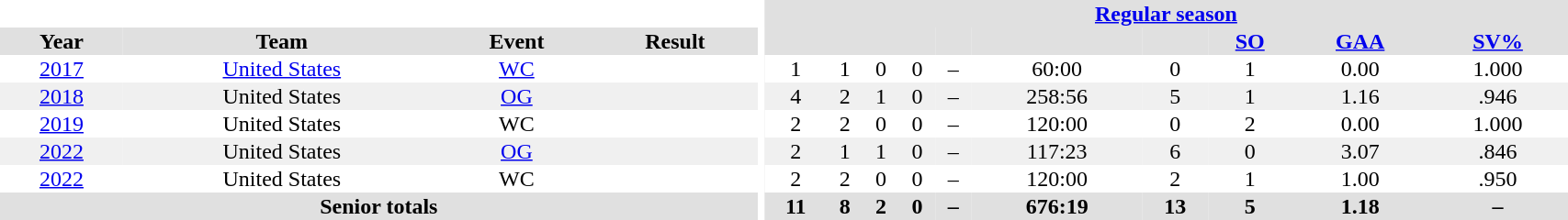<table border="0" cellpadding="1" cellspacing="0" style="width:90%; text-align:center;">
<tr bgcolor="#e0e0e0">
<th colspan="4" bgcolor="#ffffff"></th>
<th rowspan="99" bgcolor="#ffffff"></th>
<th colspan="10" bgcolor="#e0e0e0"><a href='#'>Regular season</a></th>
</tr>
<tr bgcolor="#e0e0e0">
<th>Year</th>
<th>Team</th>
<th>Event</th>
<th>Result</th>
<th></th>
<th></th>
<th></th>
<th></th>
<th></th>
<th></th>
<th></th>
<th><a href='#'>SO</a></th>
<th><a href='#'>GAA</a></th>
<th><a href='#'>SV%</a></th>
</tr>
<tr>
<td><a href='#'>2017</a></td>
<td><a href='#'>United States</a></td>
<td><a href='#'>WC</a></td>
<td></td>
<td>1</td>
<td>1</td>
<td>0</td>
<td>0</td>
<td>–</td>
<td>60:00</td>
<td>0</td>
<td>1</td>
<td>0.00</td>
<td>1.000</td>
</tr>
<tr style="background-color: #f0f0f0;">
<td><a href='#'>2018</a></td>
<td>United States</td>
<td><a href='#'>OG</a></td>
<td></td>
<td>4</td>
<td>2</td>
<td>1</td>
<td>0</td>
<td>–</td>
<td>258:56</td>
<td>5</td>
<td>1</td>
<td>1.16</td>
<td>.946</td>
</tr>
<tr>
<td><a href='#'>2019</a></td>
<td>United States</td>
<td>WC</td>
<td></td>
<td>2</td>
<td>2</td>
<td>0</td>
<td>0</td>
<td>–</td>
<td>120:00</td>
<td>0</td>
<td>2</td>
<td>0.00</td>
<td>1.000</td>
</tr>
<tr style="background-color: #f0f0f0;">
<td><a href='#'>2022</a></td>
<td>United States</td>
<td><a href='#'>OG</a></td>
<td></td>
<td>2</td>
<td>1</td>
<td>1</td>
<td>0</td>
<td>–</td>
<td>117:23</td>
<td>6</td>
<td>0</td>
<td>3.07</td>
<td>.846</td>
</tr>
<tr>
<td><a href='#'>2022</a></td>
<td>United States</td>
<td>WC</td>
<td></td>
<td>2</td>
<td>2</td>
<td>0</td>
<td>0</td>
<td>–</td>
<td>120:00</td>
<td>2</td>
<td>1</td>
<td>1.00</td>
<td>.950</td>
</tr>
<tr style="background-color: #e0e0e0;">
<th colspan="4">Senior totals</th>
<th>11</th>
<th>8</th>
<th>2</th>
<th>0</th>
<th>–</th>
<th>676:19</th>
<th>13</th>
<th>5</th>
<th>1.18</th>
<th>–</th>
</tr>
</table>
